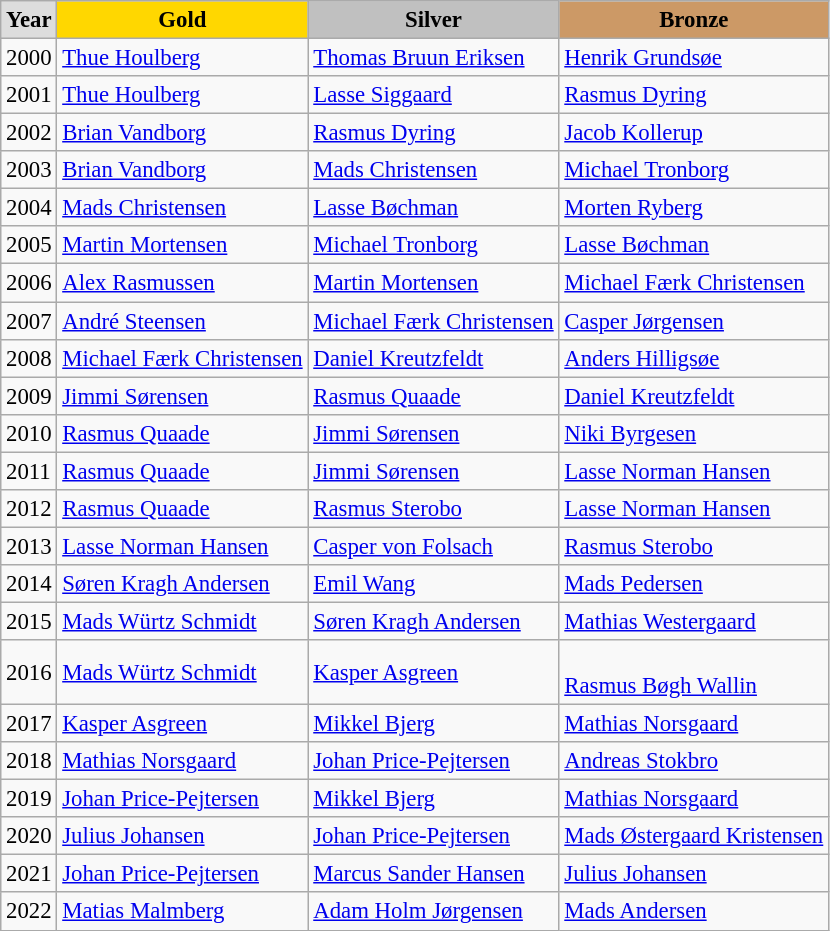<table class="wikitable sortable" style="font-size:95%">
<tr style="text-align:center; background:#e4e4e4; font-weight:bold;">
<td style="background:#ddd; ">Year</td>
<td style="background:gold; ">Gold</td>
<td style="background:silver; ">Silver</td>
<td style="background:#c96; ">Bronze</td>
</tr>
<tr>
<td>2000</td>
<td><a href='#'>Thue Houlberg</a></td>
<td><a href='#'>Thomas Bruun Eriksen</a></td>
<td><a href='#'>Henrik Grundsøe</a></td>
</tr>
<tr>
<td>2001</td>
<td><a href='#'>Thue Houlberg</a></td>
<td><a href='#'>Lasse Siggaard</a></td>
<td><a href='#'>Rasmus Dyring</a></td>
</tr>
<tr>
<td>2002</td>
<td><a href='#'>Brian Vandborg</a></td>
<td><a href='#'>Rasmus Dyring</a></td>
<td><a href='#'>Jacob Kollerup</a></td>
</tr>
<tr>
<td>2003</td>
<td><a href='#'>Brian Vandborg</a></td>
<td><a href='#'>Mads Christensen</a></td>
<td><a href='#'>Michael Tronborg</a></td>
</tr>
<tr>
<td>2004</td>
<td><a href='#'>Mads Christensen</a></td>
<td><a href='#'>Lasse Bøchman</a></td>
<td><a href='#'>Morten Ryberg</a></td>
</tr>
<tr>
<td>2005</td>
<td><a href='#'>Martin Mortensen</a></td>
<td><a href='#'>Michael Tronborg</a></td>
<td><a href='#'>Lasse Bøchman</a></td>
</tr>
<tr>
<td>2006</td>
<td><a href='#'>Alex Rasmussen</a></td>
<td><a href='#'>Martin Mortensen</a></td>
<td><a href='#'>Michael Færk Christensen</a></td>
</tr>
<tr>
<td>2007</td>
<td><a href='#'>André Steensen</a></td>
<td><a href='#'>Michael Færk Christensen</a></td>
<td><a href='#'>Casper Jørgensen</a></td>
</tr>
<tr>
<td>2008</td>
<td><a href='#'>Michael Færk Christensen</a></td>
<td><a href='#'>Daniel Kreutzfeldt</a></td>
<td><a href='#'>Anders Hilligsøe</a></td>
</tr>
<tr>
<td>2009</td>
<td><a href='#'>Jimmi Sørensen</a></td>
<td><a href='#'>Rasmus Quaade</a></td>
<td><a href='#'>Daniel Kreutzfeldt</a></td>
</tr>
<tr>
<td>2010</td>
<td><a href='#'>Rasmus Quaade</a></td>
<td><a href='#'>Jimmi Sørensen</a></td>
<td><a href='#'>Niki Byrgesen</a></td>
</tr>
<tr>
<td>2011</td>
<td><a href='#'>Rasmus Quaade</a></td>
<td><a href='#'>Jimmi Sørensen</a></td>
<td><a href='#'>Lasse Norman Hansen</a></td>
</tr>
<tr>
<td>2012</td>
<td><a href='#'>Rasmus Quaade</a></td>
<td><a href='#'>Rasmus Sterobo</a></td>
<td><a href='#'>Lasse Norman Hansen</a></td>
</tr>
<tr>
<td>2013</td>
<td><a href='#'>Lasse Norman Hansen</a></td>
<td><a href='#'>Casper von Folsach</a></td>
<td><a href='#'>Rasmus Sterobo</a></td>
</tr>
<tr>
<td>2014</td>
<td><a href='#'>Søren Kragh Andersen</a></td>
<td><a href='#'>Emil Wang</a></td>
<td><a href='#'>Mads Pedersen</a></td>
</tr>
<tr>
<td>2015</td>
<td><a href='#'>Mads Würtz Schmidt</a></td>
<td><a href='#'>Søren Kragh Andersen</a></td>
<td><a href='#'>Mathias Westergaard</a></td>
</tr>
<tr>
<td>2016</td>
<td><a href='#'>Mads Würtz Schmidt</a></td>
<td><a href='#'>Kasper Asgreen</a></td>
<td><br><a href='#'>Rasmus Bøgh Wallin</a></td>
</tr>
<tr>
<td>2017</td>
<td><a href='#'>Kasper Asgreen</a></td>
<td><a href='#'>Mikkel Bjerg</a></td>
<td><a href='#'>Mathias Norsgaard</a></td>
</tr>
<tr>
<td>2018</td>
<td><a href='#'>Mathias Norsgaard</a></td>
<td><a href='#'>Johan Price-Pejtersen</a></td>
<td><a href='#'>Andreas Stokbro</a></td>
</tr>
<tr>
<td>2019</td>
<td><a href='#'>Johan Price-Pejtersen</a></td>
<td><a href='#'>Mikkel Bjerg</a></td>
<td><a href='#'>Mathias Norsgaard</a></td>
</tr>
<tr>
<td>2020</td>
<td><a href='#'>Julius Johansen</a></td>
<td><a href='#'>Johan Price-Pejtersen</a></td>
<td><a href='#'>Mads Østergaard Kristensen</a></td>
</tr>
<tr>
<td>2021</td>
<td><a href='#'>Johan Price-Pejtersen</a></td>
<td><a href='#'>Marcus Sander Hansen</a></td>
<td><a href='#'>Julius Johansen</a></td>
</tr>
<tr>
<td>2022</td>
<td><a href='#'>Matias Malmberg</a></td>
<td><a href='#'>Adam Holm Jørgensen</a></td>
<td><a href='#'>Mads Andersen</a></td>
</tr>
</table>
